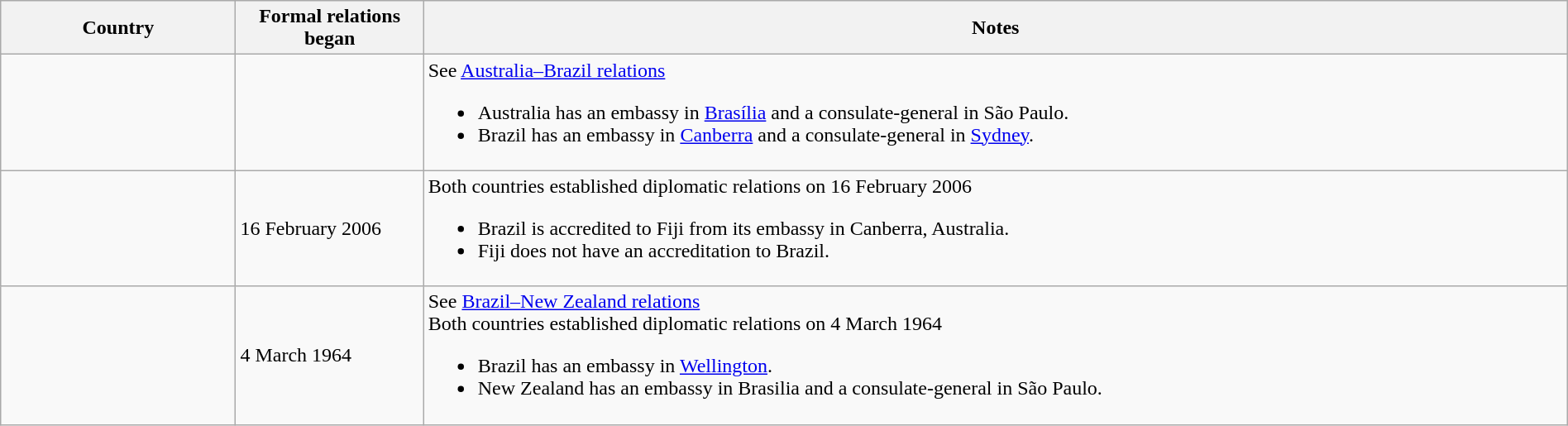<table class="wikitable sortable" style="width:100%; margin:auto;">
<tr>
<th style="width:15%;">Country</th>
<th style="width:12%;">Formal relations began</th>
<th>Notes</th>
</tr>
<tr -valign="top">
<td></td>
<td></td>
<td>See <a href='#'>Australia–Brazil relations</a><br><ul><li>Australia has an embassy in <a href='#'>Brasília</a> and a consulate-general in São Paulo.</li><li>Brazil has an embassy in <a href='#'>Canberra</a> and a consulate-general in <a href='#'>Sydney</a>.</li></ul></td>
</tr>
<tr -valign="top">
<td></td>
<td>16 February 2006</td>
<td>Both countries established diplomatic relations on 16 February 2006<br><ul><li>Brazil is accredited to Fiji from its embassy in Canberra, Australia.</li><li>Fiji does not have an accreditation to Brazil.</li></ul></td>
</tr>
<tr -valign="top">
<td></td>
<td>4 March 1964</td>
<td>See <a href='#'>Brazil–New Zealand relations</a><br>Both countries established diplomatic relations on 4 March 1964<ul><li>Brazil has an embassy in <a href='#'>Wellington</a>.</li><li>New Zealand has an embassy in Brasilia and a consulate-general in São Paulo.</li></ul></td>
</tr>
</table>
